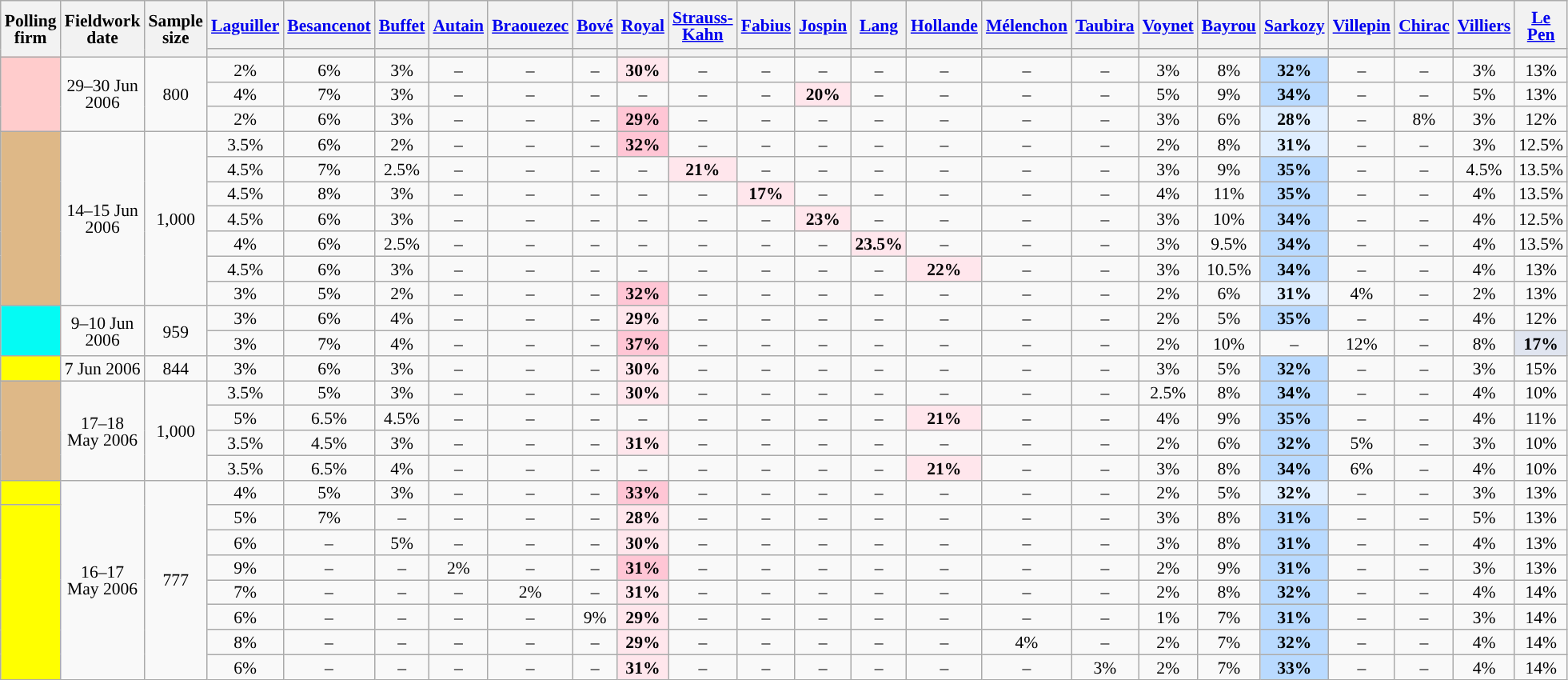<table class="wikitable sortable" style="text-align:center;font-size:90%;line-height:14px;">
<tr style="height:40px;">
<th style="width:100px;" rowspan="2">Polling firm</th>
<th style="width:110px;" rowspan="2">Fieldwork date</th>
<th style="width:35px;" rowspan="2">Sample<br>size</th>
<th class="unsortable" style="width:60px;"><a href='#'>Laguiller</a><br></th>
<th class="unsortable" style="width:60px;"><a href='#'>Besancenot</a><br></th>
<th class="unsortable" style="width:60px;"><a href='#'>Buffet</a><br></th>
<th class="unsortable" style="width:60px;"><a href='#'>Autain</a><br></th>
<th class="unsortable" style="width:60px;"><a href='#'>Braouezec</a><br></th>
<th class="unsortable" style="width:60px;"><a href='#'>Bové</a><br></th>
<th class="unsortable" style="width:60px;"><a href='#'>Royal</a><br></th>
<th class="unsortable" style="width:60px;"><a href='#'>Strauss-Kahn</a><br></th>
<th class="unsortable" style="width:60px;"><a href='#'>Fabius</a><br></th>
<th class="unsortable" style="width:60px;"><a href='#'>Jospin</a><br></th>
<th class="unsortable" style="width:60px;"><a href='#'>Lang</a><br></th>
<th class="unsortable" style="width:60px;"><a href='#'>Hollande</a><br></th>
<th class="unsortable" style="width:60px;"><a href='#'>Mélenchon</a><br></th>
<th class="unsortable" style="width:60px;"><a href='#'>Taubira</a><br></th>
<th class="unsortable" style="width:60px;"><a href='#'>Voynet</a><br></th>
<th class="unsortable" style="width:60px;"><a href='#'>Bayrou</a><br></th>
<th class="unsortable" style="width:60px;"><a href='#'>Sarkozy</a><br></th>
<th class="unsortable" style="width:60px;"><a href='#'>Villepin</a><br></th>
<th class="unsortable" style="width:60px;"><a href='#'>Chirac</a><br></th>
<th class="unsortable" style="width:60px;"><a href='#'>Villiers</a><br></th>
<th class="unsortable" style="width:60px;"><a href='#'>Le Pen</a><br></th>
</tr>
<tr>
<th style="background:"></th>
<th style="background:"></th>
<th style="background:"></th>
<th style="background:"></th>
<th style="background:"></th>
<th style="background:"></th>
<th style="background:"></th>
<th style="background:"></th>
<th style="background:"></th>
<th style="background:"></th>
<th style="background:"></th>
<th style="background:"></th>
<th style="background:"></th>
<th style="background:"></th>
<th style="background:"></th>
<th style="background:"></th>
<th style="background:"></th>
<th style="background:"></th>
<th style="background:"></th>
<th style="background:"></th>
<th style="background:"></th>
</tr>
<tr>
<td rowspan="3" style="background:#FFCCCC;"></td>
<td rowspan="3" data-sort-value="2006-06-30">29–30 Jun 2006</td>
<td rowspan="3">800</td>
<td>2%</td>
<td>6%</td>
<td>3%</td>
<td>–</td>
<td>–</td>
<td>–</td>
<td style="background:#FFE6EC;"><strong>30%</strong></td>
<td>–</td>
<td>–</td>
<td>–</td>
<td>–</td>
<td>–</td>
<td>–</td>
<td>–</td>
<td>3%</td>
<td>8%</td>
<td style="background:#B9DAFF;"><strong>32%</strong></td>
<td>–</td>
<td>–</td>
<td>3%</td>
<td>13%</td>
</tr>
<tr>
<td>4%</td>
<td>7%</td>
<td>3%</td>
<td>–</td>
<td>–</td>
<td>–</td>
<td>–</td>
<td>–</td>
<td>–</td>
<td style="background:#FFE6EC;"><strong>20%</strong></td>
<td>–</td>
<td>–</td>
<td>–</td>
<td>–</td>
<td>5%</td>
<td>9%</td>
<td style="background:#B9DAFF;"><strong>34%</strong></td>
<td>–</td>
<td>–</td>
<td>5%</td>
<td>13%</td>
</tr>
<tr>
<td>2%</td>
<td>6%</td>
<td>3%</td>
<td>–</td>
<td>–</td>
<td>–</td>
<td style="background:#FFC6D5;"><strong>29%</strong></td>
<td>–</td>
<td>–</td>
<td>–</td>
<td>–</td>
<td>–</td>
<td>–</td>
<td>–</td>
<td>3%</td>
<td>6%</td>
<td style="background:#DFEEFF;"><strong>28%</strong></td>
<td>–</td>
<td>8%</td>
<td>3%</td>
<td>12%</td>
</tr>
<tr>
<td rowspan="7" style="background:burlywood;"></td>
<td rowspan="7" data-sort-value="2006-06-15">14–15 Jun 2006</td>
<td rowspan="7">1,000</td>
<td>3.5%</td>
<td>6%</td>
<td>2%</td>
<td>–</td>
<td>–</td>
<td>–</td>
<td style="background:#FFC6D5;"><strong>32%</strong></td>
<td>–</td>
<td>–</td>
<td>–</td>
<td>–</td>
<td>–</td>
<td>–</td>
<td>–</td>
<td>2%</td>
<td>8%</td>
<td style="background:#DFEEFF;"><strong>31%</strong></td>
<td>–</td>
<td>–</td>
<td>3%</td>
<td>12.5%</td>
</tr>
<tr>
<td>4.5%</td>
<td>7%</td>
<td>2.5%</td>
<td>–</td>
<td>–</td>
<td>–</td>
<td>–</td>
<td style="background:#FFE6EC;"><strong>21%</strong></td>
<td>–</td>
<td>–</td>
<td>–</td>
<td>–</td>
<td>–</td>
<td>–</td>
<td>3%</td>
<td>9%</td>
<td style="background:#B9DAFF;"><strong>35%</strong></td>
<td>–</td>
<td>–</td>
<td>4.5%</td>
<td>13.5%</td>
</tr>
<tr>
<td>4.5%</td>
<td>8%</td>
<td>3%</td>
<td>–</td>
<td>–</td>
<td>–</td>
<td>–</td>
<td>–</td>
<td style="background:#FFE6EC;"><strong>17%</strong></td>
<td>–</td>
<td>–</td>
<td>–</td>
<td>–</td>
<td>–</td>
<td>4%</td>
<td>11%</td>
<td style="background:#B9DAFF;"><strong>35%</strong></td>
<td>–</td>
<td>–</td>
<td>4%</td>
<td>13.5%</td>
</tr>
<tr>
<td>4.5%</td>
<td>6%</td>
<td>3%</td>
<td>–</td>
<td>–</td>
<td>–</td>
<td>–</td>
<td>–</td>
<td>–</td>
<td style="background:#FFE6EC;"><strong>23%</strong></td>
<td>–</td>
<td>–</td>
<td>–</td>
<td>–</td>
<td>3%</td>
<td>10%</td>
<td style="background:#B9DAFF;"><strong>34%</strong></td>
<td>–</td>
<td>–</td>
<td>4%</td>
<td>12.5%</td>
</tr>
<tr>
<td>4%</td>
<td>6%</td>
<td>2.5%</td>
<td>–</td>
<td>–</td>
<td>–</td>
<td>–</td>
<td>–</td>
<td>–</td>
<td>–</td>
<td style="background:#FFE6EC;"><strong>23.5%</strong></td>
<td>–</td>
<td>–</td>
<td>–</td>
<td>3%</td>
<td>9.5%</td>
<td style="background:#B9DAFF;"><strong>34%</strong></td>
<td>–</td>
<td>–</td>
<td>4%</td>
<td>13.5%</td>
</tr>
<tr>
<td>4.5%</td>
<td>6%</td>
<td>3%</td>
<td>–</td>
<td>–</td>
<td>–</td>
<td>–</td>
<td>–</td>
<td>–</td>
<td>–</td>
<td>–</td>
<td style="background:#FFE6EC;"><strong>22%</strong></td>
<td>–</td>
<td>–</td>
<td>3%</td>
<td>10.5%</td>
<td style="background:#B9DAFF;"><strong>34%</strong></td>
<td>–</td>
<td>–</td>
<td>4%</td>
<td>13%</td>
</tr>
<tr>
<td>3%</td>
<td>5%</td>
<td>2%</td>
<td>–</td>
<td>–</td>
<td>–</td>
<td style="background:#FFC6D5;"><strong>32%</strong></td>
<td>–</td>
<td>–</td>
<td>–</td>
<td>–</td>
<td>–</td>
<td>–</td>
<td>–</td>
<td>2%</td>
<td>6%</td>
<td style="background:#DFEEFF;"><strong>31%</strong></td>
<td>4%</td>
<td>–</td>
<td>2%</td>
<td>13%</td>
</tr>
<tr>
<td rowspan="2" style="background:#04FBF4;"></td>
<td rowspan="2" data-sort-value="2006-06-10">9–10 Jun 2006</td>
<td rowspan="2">959</td>
<td>3%</td>
<td>6%</td>
<td>4%</td>
<td>–</td>
<td>–</td>
<td>–</td>
<td style="background:#FFE6EC;"><strong>29%</strong></td>
<td>–</td>
<td>–</td>
<td>–</td>
<td>–</td>
<td>–</td>
<td>–</td>
<td>–</td>
<td>2%</td>
<td>5%</td>
<td style="background:#B9DAFF;"><strong>35%</strong></td>
<td>–</td>
<td>–</td>
<td>4%</td>
<td>12%</td>
</tr>
<tr>
<td>3%</td>
<td>7%</td>
<td>4%</td>
<td>–</td>
<td>–</td>
<td>–</td>
<td style="background:#FFC6D5;"><strong>37%</strong></td>
<td>–</td>
<td>–</td>
<td>–</td>
<td>–</td>
<td>–</td>
<td>–</td>
<td>–</td>
<td>2%</td>
<td>10%</td>
<td>–</td>
<td>12%</td>
<td>–</td>
<td>8%</td>
<td style="background:#E0E5F0;"><strong>17%</strong></td>
</tr>
<tr>
<td style="background:yellow;"></td>
<td data-sort-value="2006-06-07">7 Jun 2006</td>
<td>844</td>
<td>3%</td>
<td>6%</td>
<td>3%</td>
<td>–</td>
<td>–</td>
<td>–</td>
<td style="background:#FFE6EC;"><strong>30%</strong></td>
<td>–</td>
<td>–</td>
<td>–</td>
<td>–</td>
<td>–</td>
<td>–</td>
<td>–</td>
<td>3%</td>
<td>5%</td>
<td style="background:#B9DAFF;"><strong>32%</strong></td>
<td>–</td>
<td>–</td>
<td>3%</td>
<td>15%</td>
</tr>
<tr>
<td rowspan="4" style="background:burlywood;"></td>
<td rowspan="4" data-sort-value="2006-05-18">17–18 May 2006</td>
<td rowspan="4">1,000</td>
<td>3.5%</td>
<td>5%</td>
<td>3%</td>
<td>–</td>
<td>–</td>
<td>–</td>
<td style="background:#FFE6EC;"><strong>30%</strong></td>
<td>–</td>
<td>–</td>
<td>–</td>
<td>–</td>
<td>–</td>
<td>–</td>
<td>–</td>
<td>2.5%</td>
<td>8%</td>
<td style="background:#B9DAFF;"><strong>34%</strong></td>
<td>–</td>
<td>–</td>
<td>4%</td>
<td>10%</td>
</tr>
<tr>
<td>5%</td>
<td>6.5%</td>
<td>4.5%</td>
<td>–</td>
<td>–</td>
<td>–</td>
<td>–</td>
<td>–</td>
<td>–</td>
<td>–</td>
<td>–</td>
<td style="background:#FFE6EC;"><strong>21%</strong></td>
<td>–</td>
<td>–</td>
<td>4%</td>
<td>9%</td>
<td style="background:#B9DAFF;"><strong>35%</strong></td>
<td>–</td>
<td>–</td>
<td>4%</td>
<td>11%</td>
</tr>
<tr>
<td>3.5%</td>
<td>4.5%</td>
<td>3%</td>
<td>–</td>
<td>–</td>
<td>–</td>
<td style="background:#FFE6EC;"><strong>31%</strong></td>
<td>–</td>
<td>–</td>
<td>–</td>
<td>–</td>
<td>–</td>
<td>–</td>
<td>–</td>
<td>2%</td>
<td>6%</td>
<td style="background:#B9DAFF;"><strong>32%</strong></td>
<td>5%</td>
<td>–</td>
<td>3%</td>
<td>10%</td>
</tr>
<tr>
<td>3.5%</td>
<td>6.5%</td>
<td>4%</td>
<td>–</td>
<td>–</td>
<td>–</td>
<td>–</td>
<td>–</td>
<td>–</td>
<td>–</td>
<td>–</td>
<td style="background:#FFE6EC;"><strong>21%</strong></td>
<td>–</td>
<td>–</td>
<td>3%</td>
<td>8%</td>
<td style="background:#B9DAFF;"><strong>34%</strong></td>
<td>6%</td>
<td>–</td>
<td>4%</td>
<td>10%</td>
</tr>
<tr>
<td style="background:yellow;"></td>
<td rowspan="8" data-sort-value="2006-05-17">16–17 May 2006</td>
<td rowspan="8">777</td>
<td>4%</td>
<td>5%</td>
<td>3%</td>
<td>–</td>
<td>–</td>
<td>–</td>
<td style="background:#FFC6D5;"><strong>33%</strong></td>
<td>–</td>
<td>–</td>
<td>–</td>
<td>–</td>
<td>–</td>
<td>–</td>
<td>–</td>
<td>2%</td>
<td>5%</td>
<td style="background:#DFEEFF;"><strong>32%</strong></td>
<td>–</td>
<td>–</td>
<td>3%</td>
<td>13%</td>
</tr>
<tr>
<td rowspan="7" style="background:yellow;"></td>
<td>5%</td>
<td>7%</td>
<td>–</td>
<td>–</td>
<td>–</td>
<td>–</td>
<td style="background:#FFE6EC;"><strong>28%</strong></td>
<td>–</td>
<td>–</td>
<td>–</td>
<td>–</td>
<td>–</td>
<td>–</td>
<td>–</td>
<td>3%</td>
<td>8%</td>
<td style="background:#B9DAFF;"><strong>31%</strong></td>
<td>–</td>
<td>–</td>
<td>5%</td>
<td>13%</td>
</tr>
<tr>
<td>6%</td>
<td>–</td>
<td>5%</td>
<td>–</td>
<td>–</td>
<td>–</td>
<td style="background:#FFE6EC;"><strong>30%</strong></td>
<td>–</td>
<td>–</td>
<td>–</td>
<td>–</td>
<td>–</td>
<td>–</td>
<td>–</td>
<td>3%</td>
<td>8%</td>
<td style="background:#B9DAFF;"><strong>31%</strong></td>
<td>–</td>
<td>–</td>
<td>4%</td>
<td>13%</td>
</tr>
<tr>
<td>9%</td>
<td>–</td>
<td>–</td>
<td>2%</td>
<td>–</td>
<td>–</td>
<td style="background:#FFC6D5;"><strong>31%</strong></td>
<td>–</td>
<td>–</td>
<td>–</td>
<td>–</td>
<td>–</td>
<td>–</td>
<td>–</td>
<td>2%</td>
<td>9%</td>
<td style="background:#B9DAFF;"><strong>31%</strong></td>
<td>–</td>
<td>–</td>
<td>3%</td>
<td>13%</td>
</tr>
<tr>
<td>7%</td>
<td>–</td>
<td>–</td>
<td>–</td>
<td>2%</td>
<td>–</td>
<td style="background:#FFE6EC;"><strong>31%</strong></td>
<td>–</td>
<td>–</td>
<td>–</td>
<td>–</td>
<td>–</td>
<td>–</td>
<td>–</td>
<td>2%</td>
<td>8%</td>
<td style="background:#B9DAFF;"><strong>32%</strong></td>
<td>–</td>
<td>–</td>
<td>4%</td>
<td>14%</td>
</tr>
<tr>
<td>6%</td>
<td>–</td>
<td>–</td>
<td>–</td>
<td>–</td>
<td>9%</td>
<td style="background:#FFE6EC;"><strong>29%</strong></td>
<td>–</td>
<td>–</td>
<td>–</td>
<td>–</td>
<td>–</td>
<td>–</td>
<td>–</td>
<td>1%</td>
<td>7%</td>
<td style="background:#B9DAFF;"><strong>31%</strong></td>
<td>–</td>
<td>–</td>
<td>3%</td>
<td>14%</td>
</tr>
<tr>
<td>8%</td>
<td>–</td>
<td>–</td>
<td>–</td>
<td>–</td>
<td>–</td>
<td style="background:#FFE6EC;"><strong>29%</strong></td>
<td>–</td>
<td>–</td>
<td>–</td>
<td>–</td>
<td>–</td>
<td>4%</td>
<td>–</td>
<td>2%</td>
<td>7%</td>
<td style="background:#B9DAFF;"><strong>32%</strong></td>
<td>–</td>
<td>–</td>
<td>4%</td>
<td>14%</td>
</tr>
<tr>
<td>6%</td>
<td>–</td>
<td>–</td>
<td>–</td>
<td>–</td>
<td>–</td>
<td style="background:#FFE6EC;"><strong>31%</strong></td>
<td>–</td>
<td>–</td>
<td>–</td>
<td>–</td>
<td>–</td>
<td>–</td>
<td>3%</td>
<td>2%</td>
<td>7%</td>
<td style="background:#B9DAFF;"><strong>33%</strong></td>
<td>–</td>
<td>–</td>
<td>4%</td>
<td>14%</td>
</tr>
</table>
